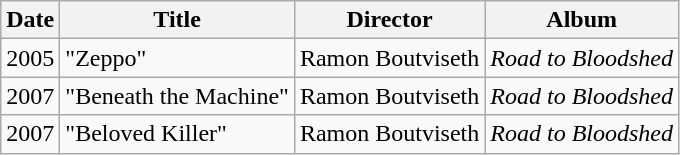<table class="wikitable">
<tr>
<th>Date</th>
<th>Title</th>
<th>Director</th>
<th>Album</th>
</tr>
<tr>
<td>2005</td>
<td>"Zeppo"</td>
<td>Ramon Boutviseth</td>
<td><em>Road to Bloodshed</em></td>
</tr>
<tr>
<td>2007</td>
<td>"Beneath the Machine"</td>
<td>Ramon Boutviseth</td>
<td><em>Road to Bloodshed</em></td>
</tr>
<tr>
<td>2007</td>
<td>"Beloved Killer"</td>
<td>Ramon Boutviseth</td>
<td><em>Road to Bloodshed</em></td>
</tr>
</table>
